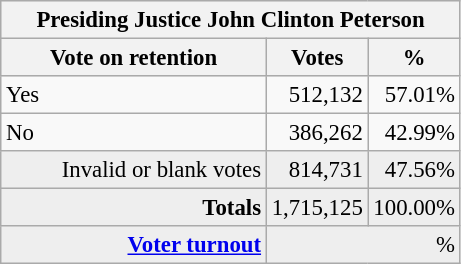<table class="wikitable" style="font-size: 95%;">
<tr style="background-color:#E9E9E9">
<th colspan=7>Presiding Justice John Clinton Peterson</th>
</tr>
<tr style="background-color:#E9E9E9">
<th style="width: 170px">Vote on retention</th>
<th style="width: 50px">Votes</th>
<th style="width: 40px">%</th>
</tr>
<tr>
<td>Yes</td>
<td align="right">512,132</td>
<td align="right">57.01%</td>
</tr>
<tr>
<td>No</td>
<td align="right">386,262</td>
<td align="right">42.99%</td>
</tr>
<tr style="background-color:#EEEEEE">
<td align="right">Invalid or blank votes</td>
<td align="right">814,731</td>
<td align="right">47.56%</td>
</tr>
<tr style="background-color:#EEEEEE">
<td colspan="1" align="right"><strong>Totals</strong></td>
<td align="right">1,715,125</td>
<td align="right">100.00%</td>
</tr>
<tr style="background-color:#EEEEEE">
<td align="right"><strong><a href='#'>Voter turnout</a></strong></td>
<td colspan="2" align="right">%</td>
</tr>
</table>
